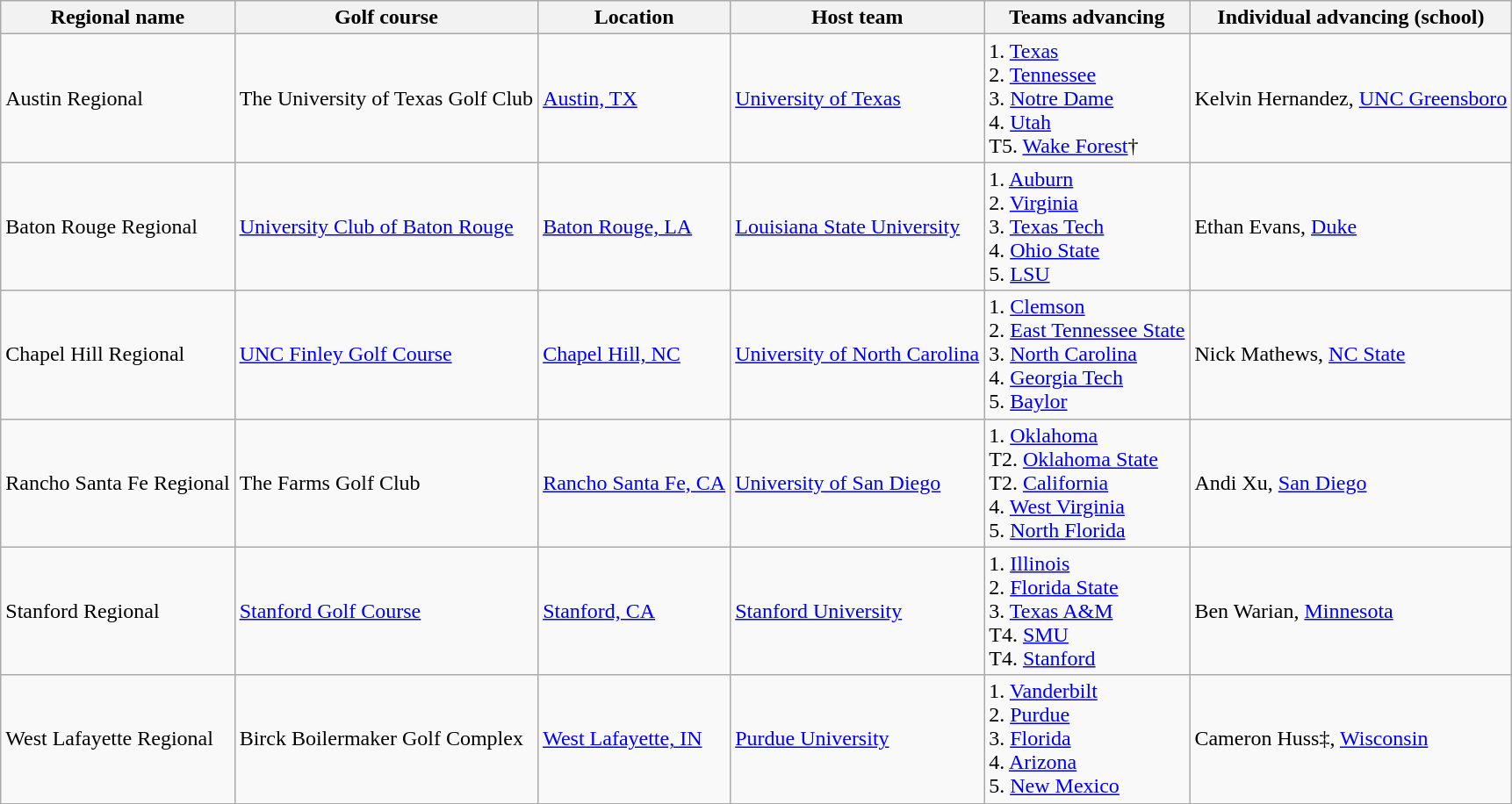<table class="wikitable">
<tr>
<th>Regional name</th>
<th>Golf course</th>
<th>Location</th>
<th>Host team</th>
<th>Teams advancing</th>
<th>Individual advancing (school)</th>
</tr>
<tr>
<td>Austin Regional</td>
<td>The University of Texas Golf Club</td>
<td><a href='#'>Austin, TX</a></td>
<td><a href='#'>University of Texas</a></td>
<td>1. <a href='#'>Texas</a><br>2. <a href='#'>Tennessee</a><br>3. <a href='#'>Notre Dame</a><br>4. <a href='#'>Utah</a><br>T5. <a href='#'>Wake Forest</a>†</td>
<td>Kelvin Hernandez, <a href='#'>UNC Greensboro</a></td>
</tr>
<tr>
<td>Baton Rouge Regional</td>
<td><a href='#'>University Club of Baton Rouge</a></td>
<td><a href='#'>Baton Rouge, LA</a></td>
<td><a href='#'>Louisiana State University</a></td>
<td>1. <a href='#'>Auburn</a><br>2. <a href='#'>Virginia</a><br>3. <a href='#'>Texas Tech</a><br>4. <a href='#'>Ohio State</a><br>5. <a href='#'>LSU</a></td>
<td>Ethan Evans, <a href='#'>Duke</a></td>
</tr>
<tr>
<td>Chapel Hill Regional</td>
<td><a href='#'>UNC Finley Golf Course</a></td>
<td><a href='#'>Chapel Hill, NC</a></td>
<td><a href='#'>University of North Carolina</a></td>
<td>1. <a href='#'>Clemson</a><br>2. <a href='#'>East Tennessee State</a><br>3. <a href='#'>North Carolina</a><br>4. <a href='#'>Georgia Tech</a><br>5. <a href='#'>Baylor</a></td>
<td>Nick Mathews, <a href='#'>NC State</a></td>
</tr>
<tr>
<td>Rancho Santa Fe Regional</td>
<td>The Farms Golf Club</td>
<td><a href='#'>Rancho Santa Fe, CA</a></td>
<td><a href='#'>University of San Diego</a></td>
<td>1. <a href='#'>Oklahoma</a><br>T2. <a href='#'>Oklahoma State</a><br>T2. <a href='#'>California</a><br>4. <a href='#'>West Virginia</a><br>5. <a href='#'>North Florida</a></td>
<td>Andi Xu, <a href='#'>San Diego</a></td>
</tr>
<tr>
<td>Stanford Regional</td>
<td><a href='#'>Stanford Golf Course</a></td>
<td><a href='#'>Stanford, CA</a></td>
<td><a href='#'>Stanford University</a></td>
<td>1. <a href='#'>Illinois</a><br>2. <a href='#'>Florida State</a><br>3. <a href='#'>Texas A&M</a><br>T4. <a href='#'>SMU</a><br>T4. <a href='#'>Stanford</a></td>
<td>Ben Warian, <a href='#'>Minnesota</a></td>
</tr>
<tr>
<td>West Lafayette Regional</td>
<td>Birck Boilermaker Golf Complex</td>
<td><a href='#'>West Lafayette, IN</a></td>
<td><a href='#'>Purdue University</a></td>
<td>1. <a href='#'>Vanderbilt</a><br>2. <a href='#'>Purdue</a><br>3. <a href='#'>Florida</a><br>4. <a href='#'>Arizona</a><br>5. <a href='#'>New Mexico</a></td>
<td>Cameron Huss‡, <a href='#'>Wisconsin</a></td>
</tr>
</table>
